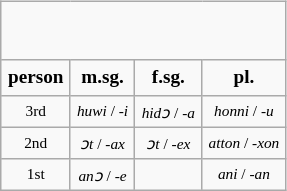<table align="right" border="2" cellpadding="4" cellspacing="0" style="margin: 1em 1em 1em 0; background: #f9f9f9; border: 1px #aaa solid; border-collapse: collapse; font-size: 80%; text-align: center;">
<tr style="vertical-align: center; font-size: small; height: 3em">
</tr>
<tr>
<th>person</th>
<th>m.sg.</th>
<th>f.sg.</th>
<th>pl.</th>
</tr>
<tr>
<td style="font-size: 80%; text-align:center">3rd</td>
<td style="font-size: 80%; text-align:center"><em>huwi</em> / -<em>i</em></td>
<td style="font-size: 80%; text-align:center"><em>hidɔ</em> / -<em>a</em></td>
<td style="font-size: 80%; text-align:center"><em>honni</em> / -<em>u</em></td>
</tr>
<tr>
<td style="font-size: 80%; text-align:center">2nd</td>
<td style="font-size: 80%; text-align:center"><em>ɔt</em> / -<em>ax</em></td>
<td style="font-size: 80%; text-align:center"><em>ɔt</em> / -<em>ex</em></td>
<td style="font-size: 80%; text-align:center"><em>atton</em> / -<em>xon</em></td>
</tr>
<tr>
<td style="font-size: 80%; text-align:center">1st</td>
<td style="font-size: 80%; text-align:center"><em>anɔ</em> / -<em>e</em></td>
<td style="font-size: 80%; text-align:center"></td>
<td style="font-size: 80%; text-align:center"><em>ani</em> / -<em>an</em></td>
</tr>
</table>
